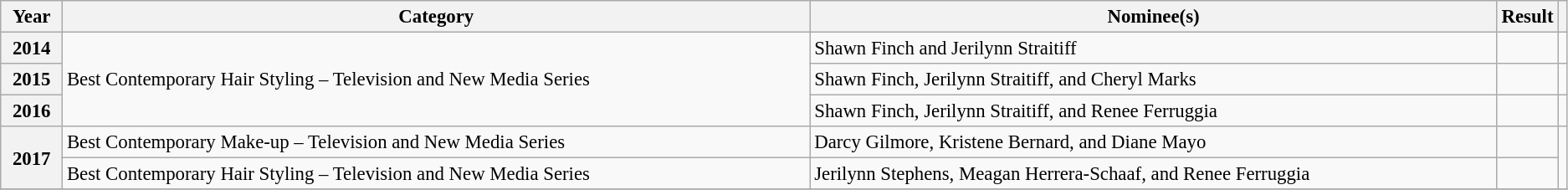<table class="wikitable plainrowheaders" style="font-size: 95%">
<tr>
<th scope="col" style="width:4%;">Year</th>
<th scope="col" style="width:50%;">Category</th>
<th scope="col" style="width:50%;">Nominee(s)</th>
<th scope="col" style="width:6%;">Result</th>
<th scope="col" style="width:4%;"></th>
</tr>
<tr>
<th scope="row">2014</th>
<td rowspan="3">Best Contemporary Hair Styling – Television and New Media Series</td>
<td>Shawn Finch and Jerilynn Straitiff</td>
<td></td>
<td style="text-align:center;"></td>
</tr>
<tr>
<th scope="row">2015</th>
<td>Shawn Finch, Jerilynn Straitiff, and Cheryl Marks</td>
<td></td>
<td style="text-align:center;"></td>
</tr>
<tr>
<th scope="row">2016</th>
<td>Shawn Finch, Jerilynn Straitiff, and Renee Ferruggia</td>
<td></td>
<td style="text-align:center;"></td>
</tr>
<tr>
<th scope="row" rowspan="2">2017</th>
<td>Best Contemporary Make-up – Television and New Media Series</td>
<td>Darcy Gilmore, Kristene Bernard, and Diane Mayo</td>
<td></td>
<td style="text-align:center;" rowspan="2"></td>
</tr>
<tr>
<td>Best Contemporary Hair Styling – Television and New Media Series</td>
<td>Jerilynn Stephens, Meagan Herrera-Schaaf, and Renee Ferruggia</td>
<td></td>
</tr>
<tr>
</tr>
</table>
